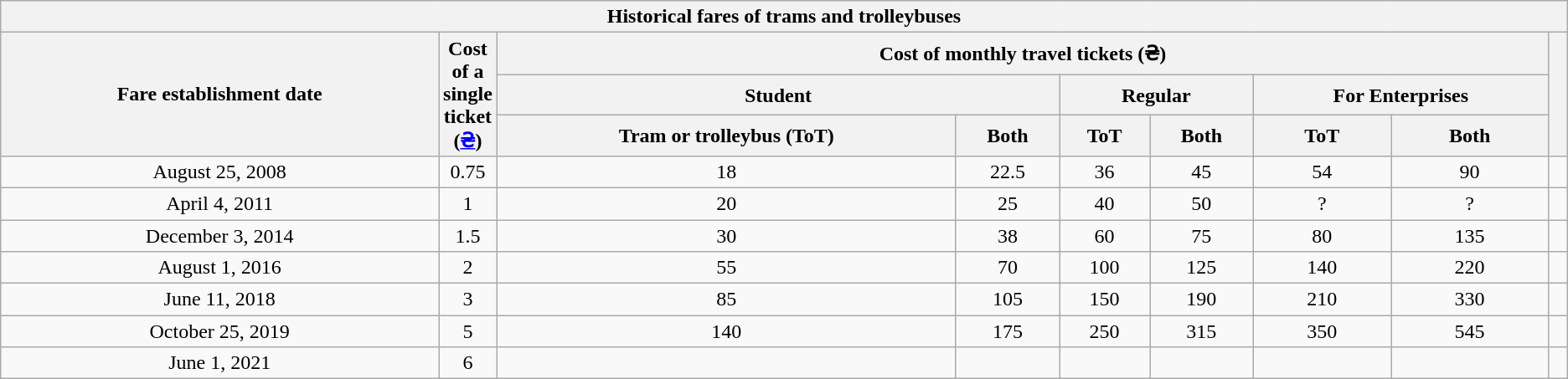<table class="wikitable" style="text-align:center">
<tr>
<th colspan=100%>Historical fares of trams and trolleybuses</th>
</tr>
<tr>
<th rowspan=3>Fare establishment date</th>
<th rowspan=3 width=1%>Cost of a single ticket (<a href='#'>₴</a>)</th>
<th colspan=6>Cost of monthly travel tickets (₴)</th>
<th rowspan=3></th>
</tr>
<tr>
<th colspan=2>Student</th>
<th colspan=2>Regular</th>
<th colspan=2>For Enterprises</th>
</tr>
<tr>
<th>Tram or trolleybus (ToT)</th>
<th>Both</th>
<th>ToT</th>
<th>Both</th>
<th>ToT</th>
<th>Both</th>
</tr>
<tr>
<td>August 25, 2008</td>
<td>0.75</td>
<td>18</td>
<td>22.5</td>
<td>36</td>
<td>45</td>
<td>54</td>
<td>90</td>
<td></td>
</tr>
<tr>
<td>April 4, 2011</td>
<td>1</td>
<td>20</td>
<td>25</td>
<td>40</td>
<td>50</td>
<td>?</td>
<td>?</td>
<td></td>
</tr>
<tr>
<td>December 3, 2014</td>
<td>1.5</td>
<td>30</td>
<td>38</td>
<td>60</td>
<td>75</td>
<td>80</td>
<td>135</td>
<td></td>
</tr>
<tr>
<td>August 1, 2016</td>
<td>2</td>
<td>55</td>
<td>70</td>
<td>100</td>
<td>125</td>
<td>140</td>
<td>220</td>
<td></td>
</tr>
<tr>
<td>June 11, 2018</td>
<td>3</td>
<td>85</td>
<td>105</td>
<td>150</td>
<td>190</td>
<td>210</td>
<td>330</td>
</tr>
<tr>
<td>October 25, 2019</td>
<td align=center>5</td>
<td align=center>140</td>
<td align=center>175</td>
<td align=center>250</td>
<td align=center>315</td>
<td align=center>350</td>
<td align=center>545</td>
<td></td>
</tr>
<tr>
<td>June 1, 2021</td>
<td align=center>6</td>
<td align=center></td>
<td align=center></td>
<td align=center></td>
<td align=center></td>
<td align=center></td>
<td align=center></td>
<td></td>
</tr>
</table>
